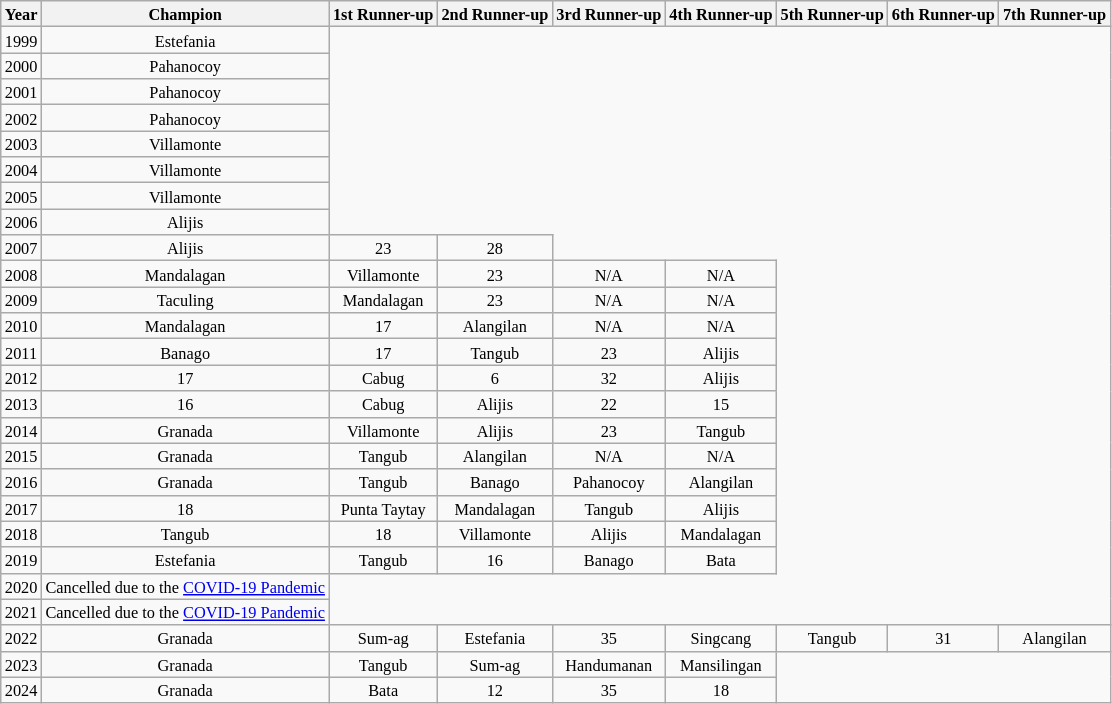<table class="wikitable sortable" style="text-align:center; font-size:68%;">
<tr>
<th>Year</th>
<th>Champion</th>
<th>1st Runner-up</th>
<th>2nd Runner-up</th>
<th>3rd Runner-up</th>
<th>4th Runner-up</th>
<th>5th Runner-up</th>
<th>6th Runner-up</th>
<th>7th Runner-up</th>
</tr>
<tr>
<td>1999</td>
<td>Estefania</td>
</tr>
<tr>
<td>2000</td>
<td>Pahanocoy</td>
</tr>
<tr>
<td>2001</td>
<td>Pahanocoy</td>
</tr>
<tr>
<td>2002</td>
<td>Pahanocoy</td>
</tr>
<tr>
<td>2003</td>
<td>Villamonte</td>
</tr>
<tr>
<td>2004</td>
<td>Villamonte</td>
</tr>
<tr>
<td>2005</td>
<td>Villamonte</td>
</tr>
<tr>
<td>2006</td>
<td>Alijis</td>
</tr>
<tr>
<td>2007</td>
<td>Alijis</td>
<td>23</td>
<td>28</td>
</tr>
<tr>
<td>2008</td>
<td>Mandalagan</td>
<td>Villamonte</td>
<td>23</td>
<td>N/A</td>
<td>N/A</td>
</tr>
<tr>
<td>2009</td>
<td>Taculing</td>
<td>Mandalagan</td>
<td>23</td>
<td>N/A</td>
<td>N/A</td>
</tr>
<tr>
<td>2010</td>
<td>Mandalagan</td>
<td>17</td>
<td>Alangilan</td>
<td>N/A</td>
<td>N/A</td>
</tr>
<tr>
<td>2011</td>
<td>Banago</td>
<td>17</td>
<td>Tangub</td>
<td>23</td>
<td>Alijis</td>
</tr>
<tr>
<td>2012</td>
<td>17</td>
<td>Cabug</td>
<td>6</td>
<td>32</td>
<td>Alijis</td>
</tr>
<tr>
<td>2013</td>
<td>16</td>
<td>Cabug</td>
<td>Alijis</td>
<td>22</td>
<td>15</td>
</tr>
<tr>
<td>2014</td>
<td>Granada</td>
<td>Villamonte</td>
<td>Alijis</td>
<td>23</td>
<td>Tangub</td>
</tr>
<tr>
<td>2015</td>
<td>Granada</td>
<td>Tangub</td>
<td>Alangilan</td>
<td>N/A</td>
<td>N/A</td>
</tr>
<tr>
<td>2016</td>
<td>Granada</td>
<td>Tangub</td>
<td>Banago</td>
<td>Pahanocoy</td>
<td>Alangilan</td>
</tr>
<tr>
<td>2017</td>
<td>18</td>
<td>Punta Taytay</td>
<td>Mandalagan</td>
<td>Tangub</td>
<td>Alijis</td>
</tr>
<tr>
<td>2018</td>
<td>Tangub</td>
<td>18</td>
<td>Villamonte</td>
<td>Alijis</td>
<td>Mandalagan</td>
</tr>
<tr>
<td>2019</td>
<td>Estefania</td>
<td>Tangub</td>
<td>16</td>
<td>Banago</td>
<td>Bata</td>
</tr>
<tr>
<td>2020</td>
<td>Cancelled due to the <a href='#'>COVID-19 Pandemic</a></td>
</tr>
<tr>
<td>2021</td>
<td>Cancelled due to the <a href='#'>COVID-19 Pandemic</a></td>
</tr>
<tr>
<td>2022</td>
<td>Granada</td>
<td>Sum-ag</td>
<td>Estefania</td>
<td>35</td>
<td>Singcang</td>
<td>Tangub</td>
<td>31</td>
<td>Alangilan</td>
</tr>
<tr>
<td>2023</td>
<td>Granada</td>
<td>Tangub</td>
<td>Sum-ag</td>
<td>Handumanan</td>
<td>Mansilingan</td>
</tr>
<tr>
<td>2024</td>
<td>Granada</td>
<td>Bata</td>
<td>12</td>
<td>35</td>
<td>18</td>
</tr>
</table>
